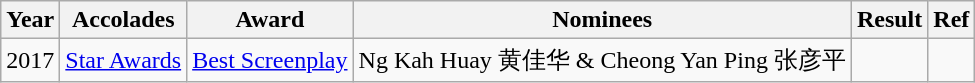<table class="wikitable sortable">
<tr>
<th>Year</th>
<th>Accolades</th>
<th>Award</th>
<th>Nominees</th>
<th>Result</th>
<th>Ref</th>
</tr>
<tr>
<td>2017</td>
<td><a href='#'>Star Awards</a></td>
<td><a href='#'>Best Screenplay</a></td>
<td>Ng Kah Huay 黄佳华 & Cheong Yan Ping 张彦平</td>
<td></td>
<td></td>
</tr>
</table>
